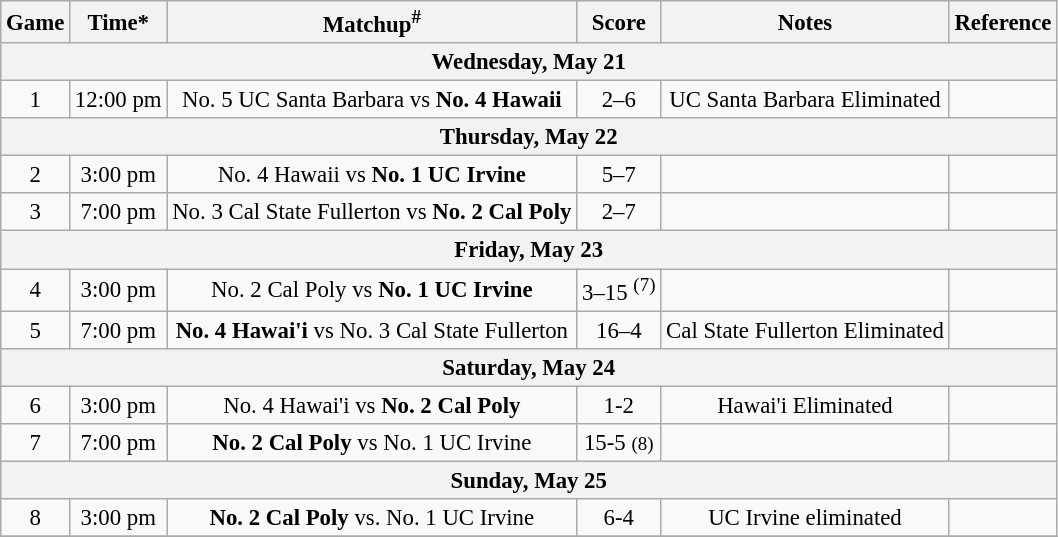<table class="wikitable" style="font-size: 95%">
<tr align="center">
<th>Game</th>
<th>Time*</th>
<th>Matchup<sup>#</sup></th>
<th>Score</th>
<th>Notes</th>
<th>Reference</th>
</tr>
<tr>
<th colspan=7>Wednesday, May 21</th>
</tr>
<tr>
<td style="text-align:center;">1</td>
<td style="text-align:center;">12:00 pm</td>
<td style="text-align:center;">No. 5 UC Santa Barbara vs <strong>No. 4 Hawaii</strong></td>
<td style="text-align:center;">2–6</td>
<td style="text-align:center;">UC Santa Barbara Eliminated</td>
<td style="text-align:center;"></td>
</tr>
<tr>
<th colspan=7>Thursday, May 22</th>
</tr>
<tr>
<td style="text-align:center;">2</td>
<td style="text-align:center;">3:00 pm</td>
<td style="text-align:center;">No. 4 Hawaii vs <strong>No. 1 UC Irvine</strong></td>
<td style="text-align:center;">5–7</td>
<td style="text-align:center;"></td>
<td style="text-align:center;"></td>
</tr>
<tr>
<td style="text-align:center;">3</td>
<td style="text-align:center;">7:00 pm</td>
<td style="text-align:center;">No. 3 Cal State Fullerton vs <strong>No. 2 Cal Poly</strong></td>
<td style="text-align:center;">2–7</td>
<td style="text-align:center;"></td>
<td style="text-align:center;"></td>
</tr>
<tr>
<th colspan=7>Friday, May 23</th>
</tr>
<tr>
<td style="text-align:center;">4</td>
<td style="text-align:center;">3:00 pm</td>
<td style="text-align:center;">No. 2 Cal Poly vs <strong>No. 1 UC Irvine</strong></td>
<td style="text-align:center;">3–15 <sup>(7)</sup></td>
<td style="text-align:center;"></td>
<td style="text-align:center;"></td>
</tr>
<tr>
<td style="text-align:center;">5</td>
<td style="text-align:center;">7:00 pm</td>
<td style="text-align:center;"><strong>No. 4 Hawai'i</strong> vs No. 3 Cal State Fullerton</td>
<td style="text-align:center;">16–4</td>
<td style="text-align:center;">Cal State Fullerton Eliminated</td>
<td style="text-align:center;"></td>
</tr>
<tr>
<th colspan=7>Saturday, May 24</th>
</tr>
<tr>
<td style="text-align:center;">6</td>
<td style="text-align:center;">3:00 pm</td>
<td style="text-align:center;">No. 4 Hawai'i vs <strong>No. 2 Cal Poly</strong></td>
<td style="text-align:center;">1-2</td>
<td style="text-align:center;">Hawai'i Eliminated</td>
<td style="text-align:center;"></td>
</tr>
<tr>
<td style="text-align:center;">7</td>
<td style="text-align:center;">7:00 pm</td>
<td style="text-align:center;"><strong>No. 2 Cal Poly</strong> vs No. 1 UC Irvine</td>
<td style="text-align:center;">15-5 <small>(8)</small></td>
<td style="text-align:center;"></td>
<td style="text-align:center;"></td>
</tr>
<tr>
<th colspan=7>Sunday, May 25</th>
</tr>
<tr>
<td style="text-align:center;">8</td>
<td style="text-align:center;">3:00 pm</td>
<td style="text-align:center;"><strong>No. 2 Cal Poly</strong> vs. No. 1 UC Irvine</td>
<td style="text-align:center;">6-4</td>
<td style="text-align:center;">UC Irvine eliminated</td>
<td style="text-align:center;"></td>
</tr>
<tr>
</tr>
</table>
